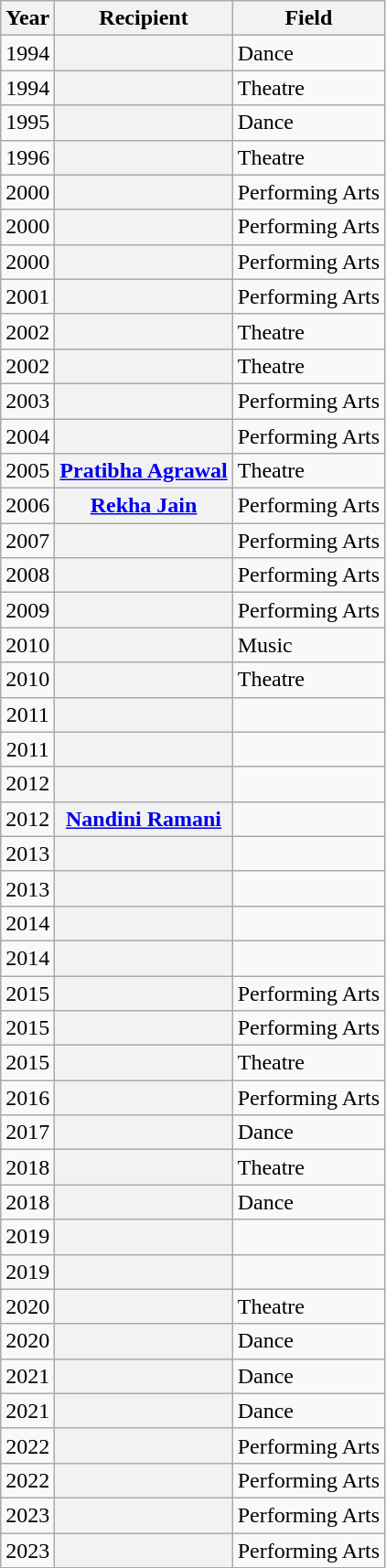<table class="wikitable plainrowheaders sortable">
<tr>
<th scope="col">Year</th>
<th scope="col">Recipient</th>
<th scope="col">Field</th>
</tr>
<tr>
<td style="text-align:center;">1994</td>
<th scope="row"></th>
<td>Dance</td>
</tr>
<tr>
<td style="text-align:center;">1994</td>
<th scope="row"></th>
<td>Theatre</td>
</tr>
<tr>
<td style="text-align:center;">1995</td>
<th scope="row"></th>
<td>Dance</td>
</tr>
<tr>
<td style="text-align:center;">1996</td>
<th scope="row"></th>
<td>Theatre</td>
</tr>
<tr>
<td style="text-align:center;">2000</td>
<th scope="row"></th>
<td>Performing Arts</td>
</tr>
<tr>
<td style="text-align:center;">2000</td>
<th scope="row"></th>
<td>Performing Arts</td>
</tr>
<tr>
<td style="text-align:center;">2000</td>
<th scope="row"></th>
<td>Performing Arts</td>
</tr>
<tr>
<td style="text-align:center;">2001</td>
<th scope="row"></th>
<td>Performing Arts</td>
</tr>
<tr>
<td style="text-align:center;">2002</td>
<th scope="row"></th>
<td>Theatre</td>
</tr>
<tr>
<td style="text-align:center;">2002</td>
<th scope="row"></th>
<td>Theatre</td>
</tr>
<tr>
<td style="text-align:center;">2003</td>
<th scope="row"></th>
<td>Performing Arts</td>
</tr>
<tr>
<td style="text-align:center;">2004</td>
<th scope="row"></th>
<td>Performing Arts</td>
</tr>
<tr>
<td style="text-align:center;">2005</td>
<th scope="row"><a href='#'>Pratibha Agrawal</a></th>
<td>Theatre</td>
</tr>
<tr>
<td style="text-align:center;">2006</td>
<th scope="row"><a href='#'>Rekha Jain</a></th>
<td>Performing Arts</td>
</tr>
<tr>
<td style="text-align:center;">2007</td>
<th scope="row"></th>
<td>Performing Arts</td>
</tr>
<tr>
<td style="text-align:center;">2008</td>
<th scope="row"></th>
<td>Performing Arts</td>
</tr>
<tr>
<td style="text-align:center;">2009</td>
<th scope="row"></th>
<td>Performing Arts</td>
</tr>
<tr>
<td style="text-align:center;">2010</td>
<th scope="row"></th>
<td>Music</td>
</tr>
<tr>
<td style="text-align:center;">2010</td>
<th scope="row"></th>
<td>Theatre</td>
</tr>
<tr>
<td style="text-align:center;">2011</td>
<th scope="row"></th>
<td></td>
</tr>
<tr>
<td style="text-align:center;">2011</td>
<th scope="row"></th>
<td></td>
</tr>
<tr>
<td style="text-align:center;">2012</td>
<th scope="row"></th>
<td></td>
</tr>
<tr>
<td style="text-align:center;">2012</td>
<th scope="row"><a href='#'>Nandini Ramani</a></th>
<td></td>
</tr>
<tr>
<td style="text-align:center;">2013</td>
<th scope="row"></th>
<td></td>
</tr>
<tr>
<td style="text-align:center;">2013</td>
<th scope="row"></th>
<td></td>
</tr>
<tr>
<td style="text-align:center;">2014</td>
<th scope="row"></th>
<td></td>
</tr>
<tr>
<td style="text-align:center;">2014</td>
<th scope="row"></th>
<td></td>
</tr>
<tr>
<td style="text-align:center;">2015</td>
<th scope="row"></th>
<td>Performing Arts</td>
</tr>
<tr>
<td style="text-align:center;">2015</td>
<th scope="row"></th>
<td>Performing Arts</td>
</tr>
<tr>
<td style="text-align:center;">2015</td>
<th scope="row"></th>
<td>Theatre</td>
</tr>
<tr>
<td style="text-align:center;">2016</td>
<th scope="row"></th>
<td>Performing Arts</td>
</tr>
<tr>
<td style="text-align:center;">2017</td>
<th scope="row"></th>
<td>Dance</td>
</tr>
<tr>
<td style="text-align:center;">2018</td>
<th scope="row"></th>
<td>Theatre</td>
</tr>
<tr>
<td style="text-align:center;">2018</td>
<th scope="row"></th>
<td>Dance</td>
</tr>
<tr>
<td style="text-align:center;">2019</td>
<th scope="row"></th>
<td></td>
</tr>
<tr>
<td style="text-align:center;">2019</td>
<th scope="row"></th>
<td></td>
</tr>
<tr>
<td style="text-align:center;">2020</td>
<th scope="row"></th>
<td>Theatre</td>
</tr>
<tr>
<td style="text-align:center;">2020</td>
<th scope="row"></th>
<td>Dance</td>
</tr>
<tr>
<td style="text-align:center;">2021</td>
<th scope="row"></th>
<td>Dance</td>
</tr>
<tr>
<td style="text-align:center;">2021</td>
<th scope="row"></th>
<td>Dance</td>
</tr>
<tr>
<td style="text-align:center;">2022</td>
<th scope="row"></th>
<td>Performing Arts</td>
</tr>
<tr>
<td style="text-align:center;">2022</td>
<th scope="row"></th>
<td>Performing Arts</td>
</tr>
<tr>
<td style="text-align:center;">2023</td>
<th scope="row"></th>
<td>Performing Arts</td>
</tr>
<tr>
<td style="text-align:center;">2023</td>
<th scope="row"></th>
<td>Performing Arts</td>
</tr>
</table>
